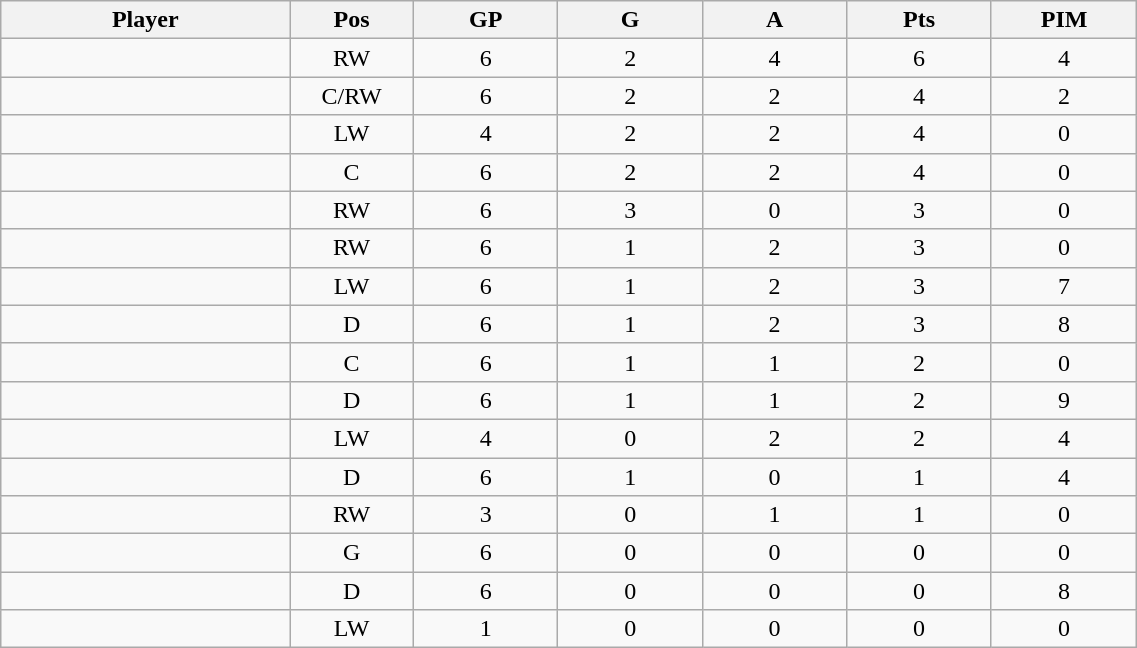<table class="wikitable sortable" width="60%">
<tr ALIGN="center">
<th bgcolor="#DDDDFF" width="10%">Player</th>
<th bgcolor="#DDDDFF" width="3%" title="Position">Pos</th>
<th bgcolor="#DDDDFF" width="5%" title="Games played">GP</th>
<th bgcolor="#DDDDFF" width="5%" title="Goals">G</th>
<th bgcolor="#DDDDFF" width="5%" title="Assists">A</th>
<th bgcolor="#DDDDFF" width="5%" title="Points">Pts</th>
<th bgcolor="#DDDDFF" width="5%" title="Penalties in Minutes">PIM</th>
</tr>
<tr align="center">
<td align="right"></td>
<td>RW</td>
<td>6</td>
<td>2</td>
<td>4</td>
<td>6</td>
<td>4</td>
</tr>
<tr align="center">
<td align="right"></td>
<td>C/RW</td>
<td>6</td>
<td>2</td>
<td>2</td>
<td>4</td>
<td>2</td>
</tr>
<tr align="center">
<td align="right"></td>
<td>LW</td>
<td>4</td>
<td>2</td>
<td>2</td>
<td>4</td>
<td>0</td>
</tr>
<tr align="center">
<td align="right"></td>
<td>C</td>
<td>6</td>
<td>2</td>
<td>2</td>
<td>4</td>
<td>0</td>
</tr>
<tr align="center">
<td align="right"></td>
<td>RW</td>
<td>6</td>
<td>3</td>
<td>0</td>
<td>3</td>
<td>0</td>
</tr>
<tr align="center">
<td align="right"></td>
<td>RW</td>
<td>6</td>
<td>1</td>
<td>2</td>
<td>3</td>
<td>0</td>
</tr>
<tr align="center">
<td align="right"></td>
<td>LW</td>
<td>6</td>
<td>1</td>
<td>2</td>
<td>3</td>
<td>7</td>
</tr>
<tr align="center">
<td align="right"></td>
<td>D</td>
<td>6</td>
<td>1</td>
<td>2</td>
<td>3</td>
<td>8</td>
</tr>
<tr align="center">
<td align="right"></td>
<td>C</td>
<td>6</td>
<td>1</td>
<td>1</td>
<td>2</td>
<td>0</td>
</tr>
<tr align="center">
<td align="right"></td>
<td>D</td>
<td>6</td>
<td>1</td>
<td>1</td>
<td>2</td>
<td>9</td>
</tr>
<tr align="center">
<td align="right"></td>
<td>LW</td>
<td>4</td>
<td>0</td>
<td>2</td>
<td>2</td>
<td>4</td>
</tr>
<tr align="center">
<td align="right"></td>
<td>D</td>
<td>6</td>
<td>1</td>
<td>0</td>
<td>1</td>
<td>4</td>
</tr>
<tr align="center">
<td align="right"></td>
<td>RW</td>
<td>3</td>
<td>0</td>
<td>1</td>
<td>1</td>
<td>0</td>
</tr>
<tr align="center">
<td align="right"></td>
<td>G</td>
<td>6</td>
<td>0</td>
<td>0</td>
<td>0</td>
<td>0</td>
</tr>
<tr align="center">
<td align="right"></td>
<td>D</td>
<td>6</td>
<td>0</td>
<td>0</td>
<td>0</td>
<td>8</td>
</tr>
<tr align="center">
<td align="right"></td>
<td>LW</td>
<td>1</td>
<td>0</td>
<td>0</td>
<td>0</td>
<td>0</td>
</tr>
</table>
